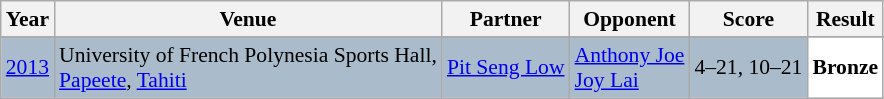<table class="sortable wikitable" style="font-size: 90%;">
<tr>
<th>Year</th>
<th>Venue</th>
<th>Partner</th>
<th>Opponent</th>
<th>Score</th>
<th>Result</th>
</tr>
<tr>
</tr>
<tr style="background:#AABBCC">
<td align="center"><a href='#'>2013</a></td>
<td align="left">University of French Polynesia Sports Hall,<br> <a href='#'>Papeete</a>, <a href='#'>Tahiti</a></td>
<td align="left"> <a href='#'>Pit Seng Low</a></td>
<td align="left"> <a href='#'>Anthony Joe</a> <br>  <a href='#'>Joy Lai</a></td>
<td align="left">4–21, 10–21</td>
<td style="text-align:left; background:white"> <strong>Bronze</strong></td>
</tr>
</table>
